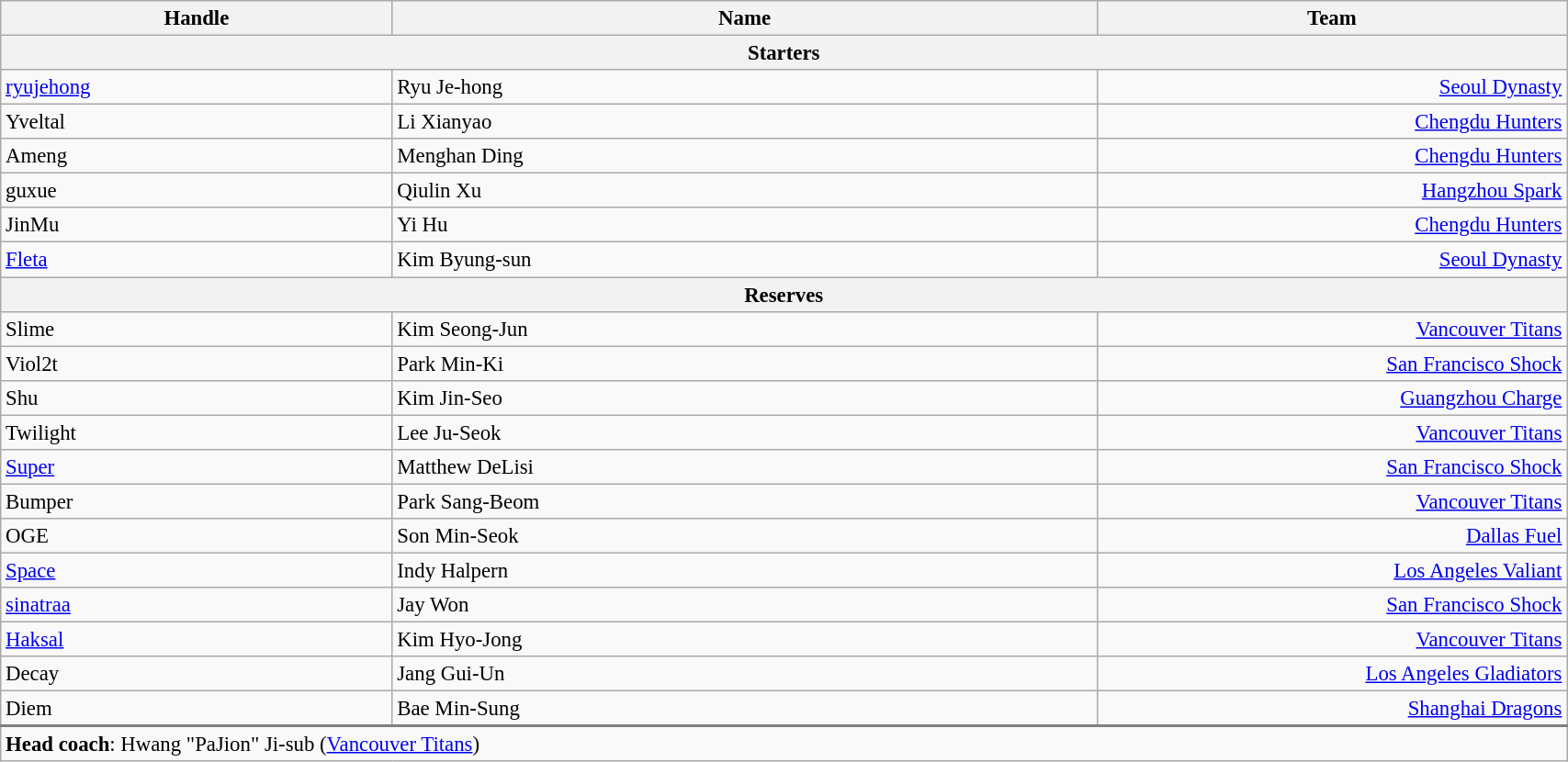<table class="wikitable" style="width:90%; font-size:95%;">
<tr>
<th style="width:25%;" scope="col">Handle</th>
<th style="width:45%;" scope="col">Name</th>
<th style="width:30%;" scope="col">Team</th>
</tr>
<tr>
<th scope="col" colspan="3">Starters</th>
</tr>
<tr>
<td><a href='#'>ryujehong</a></td>
<td>Ryu Je-hong</td>
<td align="right"><a href='#'>Seoul Dynasty</a></td>
</tr>
<tr>
<td>Yveltal</td>
<td>Li Xianyao</td>
<td align="right"><a href='#'>Chengdu Hunters</a></td>
</tr>
<tr>
<td>Ameng</td>
<td>Menghan Ding</td>
<td align="right"><a href='#'>Chengdu Hunters</a></td>
</tr>
<tr>
<td>guxue</td>
<td>Qiulin Xu</td>
<td align="right"><a href='#'>Hangzhou Spark</a></td>
</tr>
<tr>
<td>JinMu</td>
<td>Yi Hu</td>
<td align="right"><a href='#'>Chengdu Hunters</a></td>
</tr>
<tr>
<td><a href='#'>Fleta</a></td>
<td>Kim Byung-sun</td>
<td align="right"><a href='#'>Seoul Dynasty</a></td>
</tr>
<tr>
<th scope="col" colspan="3">Reserves</th>
</tr>
<tr>
<td>Slime</td>
<td>Kim Seong-Jun</td>
<td align="right"><a href='#'>Vancouver Titans</a></td>
</tr>
<tr>
<td>Viol2t</td>
<td>Park Min-Ki</td>
<td align="right"><a href='#'>San Francisco Shock</a></td>
</tr>
<tr>
<td>Shu</td>
<td>Kim Jin-Seo</td>
<td align="right"><a href='#'>Guangzhou Charge</a></td>
</tr>
<tr>
<td>Twilight</td>
<td>Lee Ju-Seok</td>
<td align="right"><a href='#'>Vancouver Titans</a></td>
</tr>
<tr>
<td><a href='#'>Super</a></td>
<td>Matthew DeLisi</td>
<td align="right"><a href='#'>San Francisco Shock</a></td>
</tr>
<tr>
<td>Bumper</td>
<td>Park Sang-Beom</td>
<td align="right"><a href='#'>Vancouver Titans</a></td>
</tr>
<tr>
<td>OGE</td>
<td>Son Min-Seok</td>
<td align="right"><a href='#'>Dallas Fuel</a></td>
</tr>
<tr>
<td><a href='#'>Space</a></td>
<td>Indy Halpern</td>
<td align="right"><a href='#'>Los Angeles Valiant</a></td>
</tr>
<tr>
<td><a href='#'>sinatraa</a></td>
<td>Jay Won</td>
<td align="right"><a href='#'>San Francisco Shock</a></td>
</tr>
<tr>
<td><a href='#'>Haksal</a></td>
<td>Kim Hyo-Jong</td>
<td align="right"><a href='#'>Vancouver Titans</a></td>
</tr>
<tr>
<td>Decay</td>
<td>Jang Gui-Un</td>
<td align="right"><a href='#'>Los Angeles Gladiators</a></td>
</tr>
<tr>
<td>Diem</td>
<td>Bae Min-Sung</td>
<td align="right"><a href='#'>Shanghai Dragons</a></td>
</tr>
<tr>
<td colspan="3" style="border-top:2px solid grey;"><strong>Head coach</strong>: Hwang "PaJion" Ji-sub (<a href='#'>Vancouver Titans</a>)</td>
</tr>
</table>
